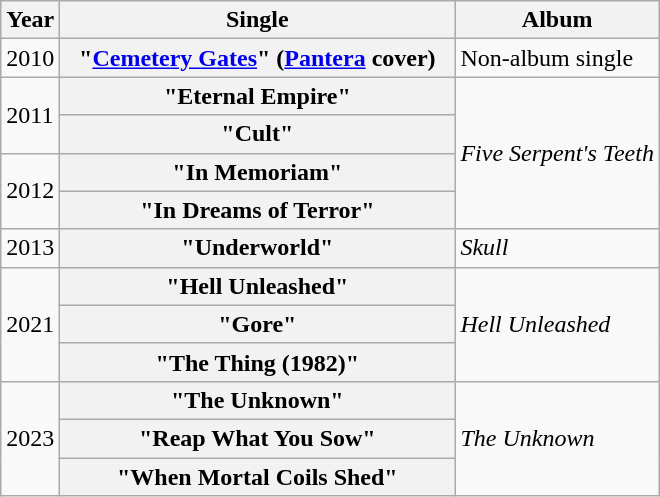<table class="wikitable plainrowheaders">
<tr>
<th>Year</th>
<th style="width:16em;">Single</th>
<th>Album</th>
</tr>
<tr>
<td>2010</td>
<th scope="row">"<a href='#'>Cemetery Gates</a>" (<a href='#'>Pantera</a> cover)</th>
<td>Non-album single</td>
</tr>
<tr>
<td rowspan=2>2011</td>
<th scope="row">"Eternal Empire"</th>
<td rowspan=4><em>Five Serpent's Teeth</em></td>
</tr>
<tr>
<th scope="row">"Cult"</th>
</tr>
<tr>
<td rowspan=2>2012</td>
<th scope="row">"In Memoriam"</th>
</tr>
<tr>
<th scope="row">"In Dreams of Terror"</th>
</tr>
<tr>
<td rowspan=1>2013</td>
<th scope="row">"Underworld"</th>
<td><em>Skull</em></td>
</tr>
<tr>
<td rowspan=3>2021</td>
<th scope="row">"Hell Unleashed"</th>
<td rowspan=3><em>Hell Unleashed</em></td>
</tr>
<tr>
<th scope="row">"Gore"</th>
</tr>
<tr>
<th scope="row">"The Thing (1982)"</th>
</tr>
<tr>
<td rowspan=3>2023</td>
<th scope="row">"The Unknown"</th>
<td rowspan=3><em>The Unknown</em></td>
</tr>
<tr>
<th scope="row">"Reap What You Sow"</th>
</tr>
<tr>
<th scope="row">"When Mortal Coils Shed"</th>
</tr>
</table>
